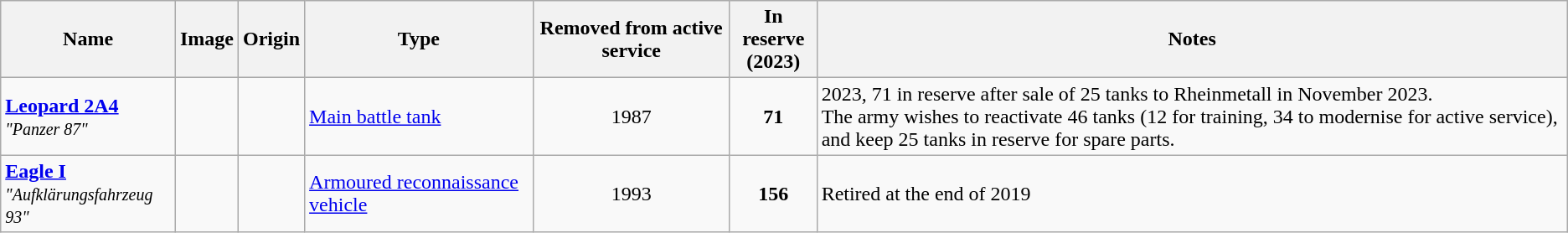<table class="wikitable">
<tr>
<th style="text-align: center; ">Name</th>
<th>Image</th>
<th style="text-align: center; ">Origin</th>
<th style="text-align: center; ">Type</th>
<th style="text-align: center; ">Removed from active service</th>
<th style="text-align: center; ">In reserve <br>(2023)</th>
<th style="text-align: center; ">Notes</th>
</tr>
<tr>
<td><a href='#'><strong>Leopard 2A4</strong></a><br><em><small>"Panzer 87"</small></em></td>
<td style="text-align: center; "></td>
<td><small></small><br><small></small></td>
<td><a href='#'>Main battle tank</a></td>
<td style="text-align: center; ">1987</td>
<td style="text-align: center; "><strong>71</strong></td>
<td>2023, 71 in reserve after sale of 25 tanks to Rheinmetall in November 2023.<br>The army wishes to reactivate 46 tanks (12 for training, 34 to modernise for active service), and keep 25 tanks in reserve for spare parts.</td>
</tr>
<tr>
<td><a href='#'><strong>Eagle I</strong></a><br><small><em>"Aufklärungsfahrzeug 93"</em></small></td>
<td style="text-align: center; "></td>
<td><small></small></td>
<td><a href='#'>Armoured reconnaissance vehicle</a></td>
<td style="text-align: center; ">1993</td>
<td style="text-align: center; "><strong>156</strong></td>
<td>Retired at the end of 2019</td>
</tr>
</table>
